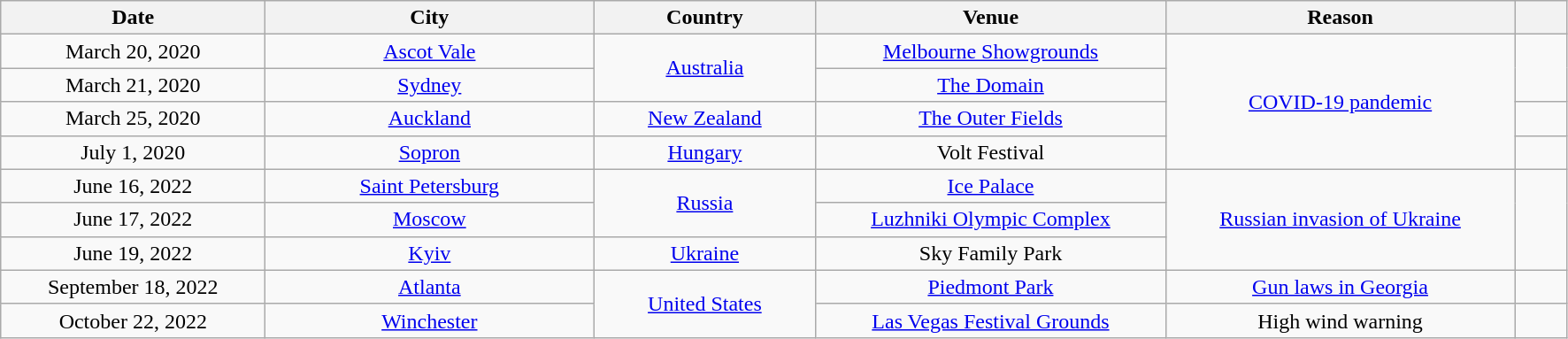<table class="wikitable" style="text-align:center">
<tr>
<th scope="col" style="width:12em">Date</th>
<th scope="col" style="width:15em">City</th>
<th scope="col" style="width:10em">Country</th>
<th scope="col" style="width:16em">Venue</th>
<th scope="col" style="width:16em">Reason</th>
<th scope="col" style="width:2em"></th>
</tr>
<tr>
<td>March 20, 2020</td>
<td><a href='#'>Ascot Vale</a></td>
<td rowspan="2"><a href='#'>Australia</a></td>
<td><a href='#'>Melbourne Showgrounds</a></td>
<td rowspan="4"><a href='#'>COVID-19 pandemic</a></td>
<td rowspan="2"></td>
</tr>
<tr>
<td>March 21, 2020</td>
<td><a href='#'>Sydney</a></td>
<td><a href='#'>The Domain</a></td>
</tr>
<tr>
<td>March 25, 2020</td>
<td><a href='#'>Auckland</a></td>
<td><a href='#'>New Zealand</a></td>
<td><a href='#'>The Outer Fields</a></td>
<td></td>
</tr>
<tr>
<td>July 1, 2020</td>
<td><a href='#'>Sopron</a></td>
<td><a href='#'>Hungary</a></td>
<td>Volt Festival</td>
<td></td>
</tr>
<tr>
<td>June 16, 2022</td>
<td><a href='#'>Saint Petersburg</a></td>
<td rowspan="2"><a href='#'>Russia</a></td>
<td><a href='#'>Ice Palace</a></td>
<td rowspan="3"><a href='#'>Russian invasion of Ukraine</a></td>
<td rowspan="3"></td>
</tr>
<tr>
<td>June 17, 2022</td>
<td><a href='#'>Moscow</a></td>
<td><a href='#'>Luzhniki Olympic Complex</a></td>
</tr>
<tr>
<td>June 19, 2022</td>
<td><a href='#'>Kyiv</a></td>
<td><a href='#'>Ukraine</a></td>
<td>Sky Family Park</td>
</tr>
<tr>
<td>September 18, 2022</td>
<td><a href='#'>Atlanta</a></td>
<td rowspan="2"><a href='#'>United States</a></td>
<td><a href='#'>Piedmont Park</a></td>
<td><a href='#'>Gun laws in Georgia</a></td>
<td></td>
</tr>
<tr>
<td>October 22, 2022</td>
<td><a href='#'>Winchester</a></td>
<td><a href='#'>Las Vegas Festival Grounds</a></td>
<td>High wind warning</td>
<td></td>
</tr>
</table>
